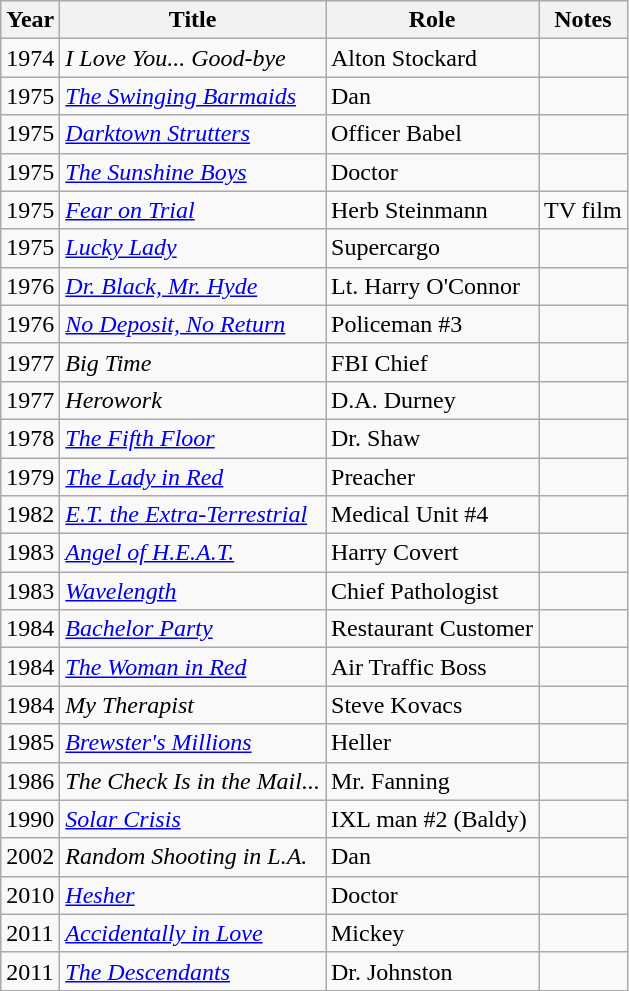<table class="wikitable">
<tr>
<th>Year</th>
<th>Title</th>
<th>Role</th>
<th>Notes</th>
</tr>
<tr>
<td>1974</td>
<td><em>I Love You... Good-bye</em></td>
<td>Alton Stockard</td>
<td></td>
</tr>
<tr>
<td>1975</td>
<td><em><a href='#'>The Swinging Barmaids</a></em></td>
<td>Dan</td>
<td></td>
</tr>
<tr>
<td>1975</td>
<td><em><a href='#'>Darktown Strutters</a></em></td>
<td>Officer Babel</td>
<td></td>
</tr>
<tr>
<td>1975</td>
<td><em><a href='#'>The Sunshine Boys</a></em></td>
<td>Doctor</td>
<td></td>
</tr>
<tr>
<td>1975</td>
<td><em><a href='#'>Fear on Trial</a></em></td>
<td>Herb Steinmann</td>
<td>TV film</td>
</tr>
<tr>
<td>1975</td>
<td><em><a href='#'>Lucky Lady</a></em></td>
<td>Supercargo</td>
<td></td>
</tr>
<tr>
<td>1976</td>
<td><em><a href='#'>Dr. Black, Mr. Hyde</a></em></td>
<td>Lt. Harry O'Connor</td>
<td></td>
</tr>
<tr>
<td>1976</td>
<td><em><a href='#'>No Deposit, No Return</a></em></td>
<td>Policeman #3</td>
<td></td>
</tr>
<tr>
<td>1977</td>
<td><em>Big Time</em></td>
<td>FBI Chief</td>
<td></td>
</tr>
<tr>
<td>1977</td>
<td><em>Herowork</em></td>
<td>D.A. Durney</td>
<td></td>
</tr>
<tr>
<td>1978</td>
<td><em><a href='#'>The Fifth Floor</a></em></td>
<td>Dr. Shaw</td>
<td></td>
</tr>
<tr>
<td>1979</td>
<td><em><a href='#'>The Lady in Red</a></em></td>
<td>Preacher</td>
<td></td>
</tr>
<tr>
<td>1982</td>
<td><em><a href='#'>E.T. the Extra-Terrestrial</a></em></td>
<td>Medical Unit #4</td>
<td></td>
</tr>
<tr>
<td>1983</td>
<td><em><a href='#'>Angel of H.E.A.T.</a></em></td>
<td>Harry Covert</td>
<td></td>
</tr>
<tr>
<td>1983</td>
<td><em><a href='#'>Wavelength</a></em></td>
<td>Chief Pathologist</td>
<td></td>
</tr>
<tr>
<td>1984</td>
<td><em><a href='#'>Bachelor Party</a></em></td>
<td>Restaurant Customer</td>
<td></td>
</tr>
<tr>
<td>1984</td>
<td><em><a href='#'>The Woman in Red</a></em></td>
<td>Air Traffic Boss</td>
<td></td>
</tr>
<tr>
<td>1984</td>
<td><em>My Therapist</em></td>
<td>Steve Kovacs</td>
<td></td>
</tr>
<tr>
<td>1985</td>
<td><em><a href='#'>Brewster's Millions</a></em></td>
<td>Heller</td>
<td></td>
</tr>
<tr>
<td>1986</td>
<td><em>The Check Is in the Mail...</em></td>
<td>Mr. Fanning</td>
<td></td>
</tr>
<tr>
<td>1990</td>
<td><em><a href='#'>Solar Crisis</a></em></td>
<td>IXL man #2 (Baldy)</td>
<td></td>
</tr>
<tr>
<td>2002</td>
<td><em>Random Shooting in L.A.</em></td>
<td>Dan</td>
<td></td>
</tr>
<tr>
<td>2010</td>
<td><em><a href='#'>Hesher</a></em></td>
<td>Doctor</td>
<td></td>
</tr>
<tr>
<td>2011</td>
<td><em><a href='#'>Accidentally in Love</a></em></td>
<td>Mickey</td>
<td></td>
</tr>
<tr>
<td>2011</td>
<td><em><a href='#'>The Descendants</a></em></td>
<td>Dr. Johnston</td>
<td></td>
</tr>
</table>
